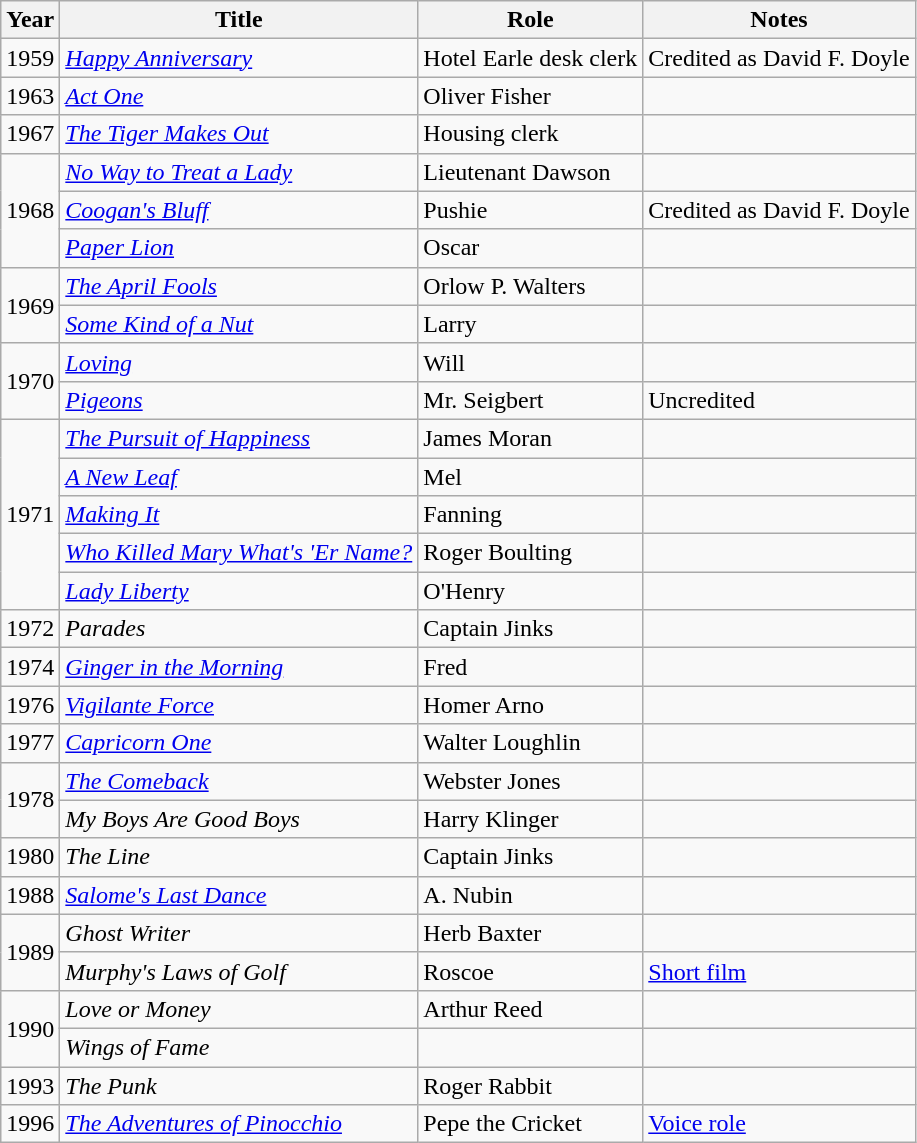<table class="wikitable sortable">
<tr>
<th>Year</th>
<th>Title</th>
<th>Role</th>
<th class="unsortable">Notes</th>
</tr>
<tr>
<td>1959</td>
<td><em><a href='#'>Happy Anniversary</a></em></td>
<td>Hotel Earle desk clerk</td>
<td>Credited as David F. Doyle</td>
</tr>
<tr>
<td>1963</td>
<td><em><a href='#'>Act One</a></em></td>
<td>Oliver Fisher</td>
<td></td>
</tr>
<tr>
<td>1967</td>
<td><em><a href='#'>The Tiger Makes Out</a></em></td>
<td>Housing clerk</td>
<td></td>
</tr>
<tr>
<td rowspan=3>1968</td>
<td><em><a href='#'>No Way to Treat a Lady</a></em></td>
<td>Lieutenant Dawson</td>
<td></td>
</tr>
<tr>
<td><em><a href='#'>Coogan's Bluff</a></em></td>
<td>Pushie</td>
<td>Credited as David F. Doyle</td>
</tr>
<tr>
<td><em><a href='#'>Paper Lion</a></em></td>
<td>Oscar</td>
<td></td>
</tr>
<tr>
<td rowspan=2>1969</td>
<td><em><a href='#'>The April Fools</a></em></td>
<td>Orlow P. Walters</td>
<td></td>
</tr>
<tr>
<td><em><a href='#'>Some Kind of a Nut</a></em></td>
<td>Larry</td>
<td></td>
</tr>
<tr>
<td rowspan=2>1970</td>
<td><em><a href='#'>Loving</a></em></td>
<td>Will</td>
<td></td>
</tr>
<tr>
<td><em><a href='#'>Pigeons</a></em></td>
<td>Mr. Seigbert</td>
<td>Uncredited</td>
</tr>
<tr>
<td rowspan=5>1971</td>
<td><em><a href='#'>The Pursuit of Happiness</a></em></td>
<td>James Moran</td>
<td></td>
</tr>
<tr>
<td><em><a href='#'>A New Leaf</a></em></td>
<td>Mel</td>
<td></td>
</tr>
<tr>
<td><em><a href='#'>Making It</a></em></td>
<td>Fanning</td>
<td></td>
</tr>
<tr>
<td><em><a href='#'>Who Killed Mary What's 'Er Name?</a></em></td>
<td>Roger Boulting</td>
<td></td>
</tr>
<tr>
<td><em><a href='#'>Lady Liberty</a></em></td>
<td>O'Henry</td>
<td></td>
</tr>
<tr>
<td>1972</td>
<td><em>Parades</em></td>
<td>Captain Jinks</td>
<td></td>
</tr>
<tr>
<td>1974</td>
<td><em><a href='#'>Ginger in the Morning</a></em></td>
<td>Fred</td>
<td></td>
</tr>
<tr>
<td>1976</td>
<td><em><a href='#'>Vigilante Force</a></em></td>
<td>Homer Arno</td>
<td></td>
</tr>
<tr>
<td>1977</td>
<td><em><a href='#'>Capricorn One</a></em></td>
<td>Walter Loughlin</td>
<td></td>
</tr>
<tr>
<td rowspan=2>1978</td>
<td><em><a href='#'>The Comeback</a></em></td>
<td>Webster Jones</td>
<td></td>
</tr>
<tr>
<td><em>My Boys Are Good Boys</em></td>
<td>Harry Klinger</td>
<td></td>
</tr>
<tr>
<td>1980</td>
<td><em>The Line</em></td>
<td>Captain Jinks</td>
<td></td>
</tr>
<tr>
<td>1988</td>
<td><em><a href='#'>Salome's Last Dance</a></em></td>
<td>A. Nubin</td>
<td></td>
</tr>
<tr>
<td rowspan=2>1989</td>
<td><em>Ghost Writer</em></td>
<td>Herb Baxter</td>
<td></td>
</tr>
<tr>
<td><em>Murphy's Laws of Golf</em></td>
<td>Roscoe</td>
<td><a href='#'>Short film</a></td>
</tr>
<tr>
<td rowspan=2>1990</td>
<td><em>Love or Money</em></td>
<td>Arthur Reed</td>
<td></td>
</tr>
<tr>
<td><em>Wings of Fame</em></td>
<td></td>
<td></td>
</tr>
<tr>
<td>1993</td>
<td><em>The Punk</em></td>
<td>Roger Rabbit</td>
<td></td>
</tr>
<tr>
<td>1996</td>
<td><em><a href='#'>The Adventures of Pinocchio</a></em></td>
<td>Pepe the Cricket</td>
<td><a href='#'>Voice role</a></td>
</tr>
</table>
